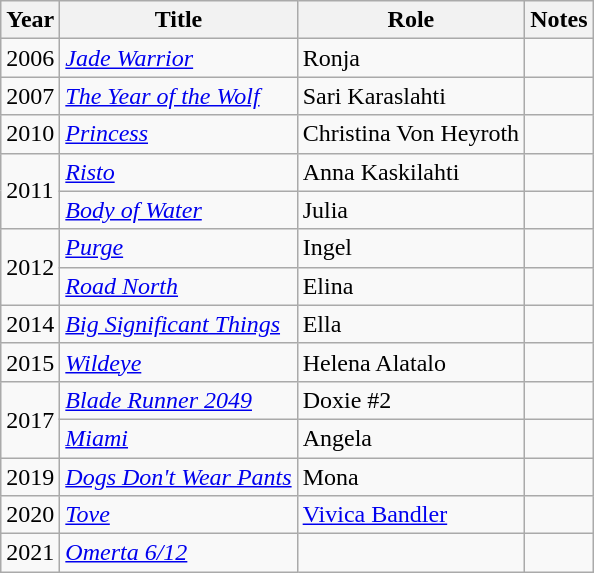<table class="wikitable sortable">
<tr>
<th>Year</th>
<th>Title</th>
<th>Role</th>
<th class="unsortable">Notes</th>
</tr>
<tr>
<td>2006</td>
<td><em><a href='#'>Jade Warrior</a></em></td>
<td>Ronja</td>
<td></td>
</tr>
<tr>
<td>2007</td>
<td><em><a href='#'>The Year of the Wolf</a></em></td>
<td>Sari Karaslahti</td>
<td></td>
</tr>
<tr>
<td>2010</td>
<td><em><a href='#'>Princess</a></em></td>
<td>Christina Von Heyroth</td>
<td></td>
</tr>
<tr>
<td rowspan=2>2011</td>
<td><em><a href='#'>Risto</a></em></td>
<td>Anna Kaskilahti</td>
<td></td>
</tr>
<tr>
<td><em><a href='#'>Body of Water</a></em></td>
<td>Julia</td>
<td></td>
</tr>
<tr>
<td rowspan=2>2012</td>
<td><em><a href='#'>Purge</a></em></td>
<td>Ingel</td>
<td></td>
</tr>
<tr>
<td><em><a href='#'>Road North</a></em></td>
<td>Elina</td>
<td></td>
</tr>
<tr>
<td>2014</td>
<td><em><a href='#'>Big Significant Things</a></em></td>
<td>Ella</td>
<td></td>
</tr>
<tr>
<td>2015</td>
<td><em><a href='#'>Wildeye</a></em></td>
<td>Helena Alatalo</td>
<td></td>
</tr>
<tr>
<td rowspan=2>2017</td>
<td><em><a href='#'>Blade Runner 2049</a></em></td>
<td>Doxie #2</td>
<td></td>
</tr>
<tr>
<td><em><a href='#'>Miami</a></em></td>
<td>Angela</td>
<td></td>
</tr>
<tr>
<td>2019</td>
<td><em><a href='#'>Dogs Don't Wear Pants</a></em></td>
<td>Mona</td>
<td></td>
</tr>
<tr>
<td>2020</td>
<td><em><a href='#'>Tove</a></em></td>
<td><a href='#'>Vivica Bandler</a></td>
<td></td>
</tr>
<tr>
<td>2021</td>
<td><em><a href='#'>Omerta 6/12</a></em></td>
<td></td>
<td></td>
</tr>
</table>
